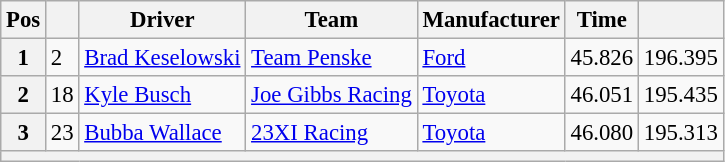<table class="wikitable" style="font-size:95%">
<tr>
<th>Pos</th>
<th></th>
<th>Driver</th>
<th>Team</th>
<th>Manufacturer</th>
<th>Time</th>
<th></th>
</tr>
<tr>
<th>1</th>
<td>2</td>
<td><a href='#'>Brad Keselowski</a></td>
<td><a href='#'>Team Penske</a></td>
<td><a href='#'>Ford</a></td>
<td>45.826</td>
<td>196.395</td>
</tr>
<tr>
<th>2</th>
<td>18</td>
<td><a href='#'>Kyle Busch</a></td>
<td><a href='#'>Joe Gibbs Racing</a></td>
<td><a href='#'>Toyota</a></td>
<td>46.051</td>
<td>195.435</td>
</tr>
<tr>
<th>3</th>
<td>23</td>
<td><a href='#'>Bubba Wallace</a></td>
<td><a href='#'>23XI Racing</a></td>
<td><a href='#'>Toyota</a></td>
<td>46.080</td>
<td>195.313</td>
</tr>
<tr>
<th colspan="7"></th>
</tr>
</table>
